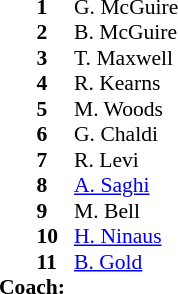<table style="font-size: 90%" cellspacing="0" cellpadding="0">
<tr>
<th width="25"></th>
<th width="25"></th>
</tr>
<tr>
<td></td>
<td><strong>1</strong></td>
<td> G. McGuire</td>
</tr>
<tr>
<td></td>
<td><strong>2</strong></td>
<td> B. McGuire</td>
</tr>
<tr>
<td></td>
<td><strong>3</strong></td>
<td> T. Maxwell</td>
</tr>
<tr>
<td></td>
<td><strong>4</strong></td>
<td> R. Kearns</td>
</tr>
<tr>
<td></td>
<td><strong>5</strong></td>
<td> M. Woods</td>
</tr>
<tr>
<td></td>
<td><strong>6</strong></td>
<td> G. Chaldi</td>
</tr>
<tr>
<td></td>
<td><strong>7</strong></td>
<td> R. Levi</td>
</tr>
<tr>
<td></td>
<td><strong>8</strong></td>
<td>  <a href='#'>A. Saghi</a></td>
</tr>
<tr>
<td></td>
<td><strong>9</strong></td>
<td> M. Bell</td>
</tr>
<tr>
<td></td>
<td><strong>10</strong></td>
<td>  <a href='#'>H. Ninaus</a></td>
</tr>
<tr>
<td></td>
<td><strong>11</strong></td>
<td> <a href='#'>B. Gold</a></td>
</tr>
<tr>
<td colspan=4><strong>Coach:</strong></td>
</tr>
<tr>
<td colspan=4></td>
</tr>
</table>
